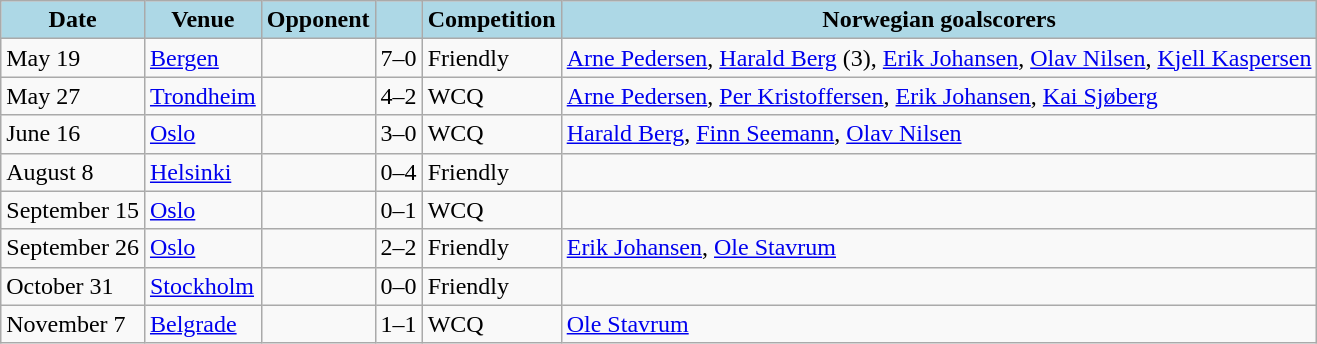<table class="wikitable">
<tr>
<th style="background: lightblue;">Date</th>
<th style="background: lightblue;">Venue</th>
<th style="background: lightblue;">Opponent</th>
<th style="background: lightblue;" align=center></th>
<th style="background: lightblue;" align=center>Competition</th>
<th style="background: lightblue;">Norwegian goalscorers</th>
</tr>
<tr>
<td>May 19</td>
<td><a href='#'>Bergen</a></td>
<td></td>
<td>7–0</td>
<td>Friendly</td>
<td><a href='#'>Arne Pedersen</a>, <a href='#'>Harald Berg</a> (3), <a href='#'>Erik Johansen</a>, <a href='#'>Olav Nilsen</a>, <a href='#'>Kjell Kaspersen</a></td>
</tr>
<tr>
<td>May 27</td>
<td><a href='#'>Trondheim</a></td>
<td></td>
<td>4–2</td>
<td>WCQ</td>
<td><a href='#'>Arne Pedersen</a>, <a href='#'>Per Kristoffersen</a>, <a href='#'>Erik Johansen</a>, <a href='#'>Kai Sjøberg</a></td>
</tr>
<tr>
<td>June 16</td>
<td><a href='#'>Oslo</a></td>
<td></td>
<td>3–0</td>
<td>WCQ</td>
<td><a href='#'>Harald Berg</a>, <a href='#'>Finn Seemann</a>, <a href='#'>Olav Nilsen</a></td>
</tr>
<tr>
<td>August 8</td>
<td><a href='#'>Helsinki</a></td>
<td></td>
<td>0–4</td>
<td>Friendly</td>
<td></td>
</tr>
<tr>
<td>September 15</td>
<td><a href='#'>Oslo</a></td>
<td></td>
<td>0–1</td>
<td>WCQ</td>
<td></td>
</tr>
<tr>
<td>September 26</td>
<td><a href='#'>Oslo</a></td>
<td></td>
<td>2–2</td>
<td>Friendly</td>
<td><a href='#'>Erik Johansen</a>, <a href='#'>Ole Stavrum</a></td>
</tr>
<tr>
<td>October 31</td>
<td><a href='#'>Stockholm</a></td>
<td></td>
<td>0–0</td>
<td>Friendly</td>
<td></td>
</tr>
<tr>
<td>November 7</td>
<td><a href='#'>Belgrade</a></td>
<td></td>
<td>1–1</td>
<td>WCQ</td>
<td><a href='#'>Ole Stavrum</a></td>
</tr>
</table>
